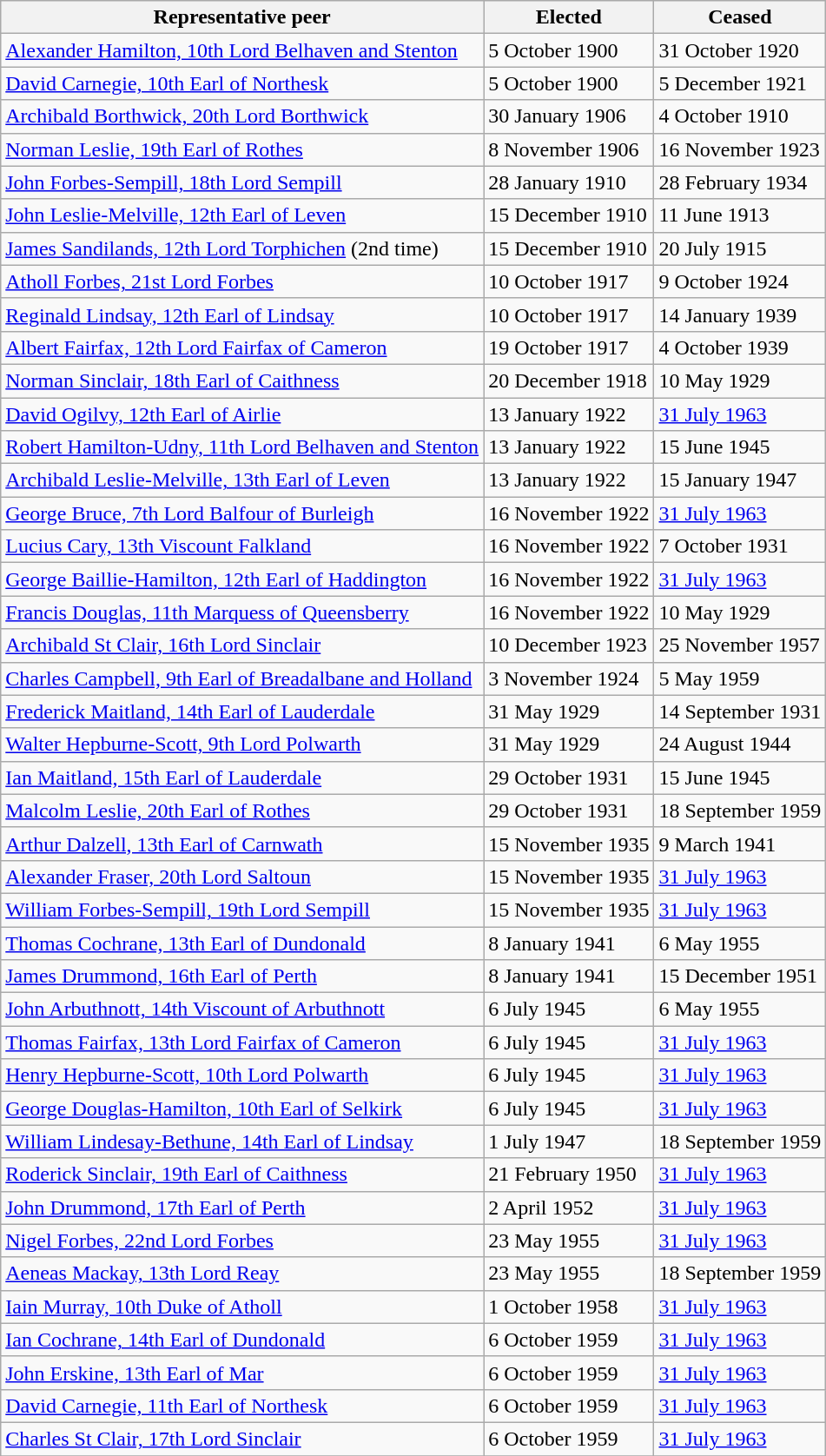<table class="sortable wikitable">
<tr>
<th scope="col">Representative peer</th>
<th scope="col">Elected</th>
<th scope="col">Ceased</th>
</tr>
<tr>
<td><a href='#'>Alexander Hamilton, 10th Lord Belhaven and Stenton</a></td>
<td>5 October 1900</td>
<td>31 October 1920</td>
</tr>
<tr>
<td><a href='#'>David Carnegie, 10th Earl of Northesk</a></td>
<td>5 October 1900</td>
<td>5 December 1921</td>
</tr>
<tr>
<td><a href='#'>Archibald Borthwick, 20th Lord Borthwick</a></td>
<td>30 January 1906</td>
<td>4 October 1910</td>
</tr>
<tr>
<td><a href='#'>Norman Leslie, 19th Earl of Rothes</a></td>
<td>8 November 1906</td>
<td>16 November 1923</td>
</tr>
<tr>
<td><a href='#'>John Forbes-Sempill, 18th Lord Sempill</a></td>
<td>28 January 1910</td>
<td>28 February 1934</td>
</tr>
<tr>
<td><a href='#'>John Leslie-Melville, 12th Earl of Leven</a></td>
<td>15 December 1910</td>
<td>11 June 1913</td>
</tr>
<tr>
<td><a href='#'>James Sandilands, 12th Lord Torphichen</a> (2nd time)</td>
<td>15 December 1910</td>
<td>20 July 1915</td>
</tr>
<tr>
<td><a href='#'>Atholl Forbes, 21st Lord Forbes</a></td>
<td>10 October 1917</td>
<td>9 October 1924</td>
</tr>
<tr>
<td><a href='#'>Reginald Lindsay, 12th Earl of Lindsay</a></td>
<td>10 October 1917</td>
<td>14 January 1939</td>
</tr>
<tr>
<td><a href='#'>Albert Fairfax, 12th Lord Fairfax of Cameron</a></td>
<td>19 October 1917</td>
<td>4 October 1939</td>
</tr>
<tr>
<td><a href='#'>Norman Sinclair, 18th Earl of Caithness</a></td>
<td>20 December 1918</td>
<td>10 May 1929</td>
</tr>
<tr>
<td><a href='#'>David Ogilvy, 12th Earl of Airlie</a></td>
<td>13 January 1922</td>
<td><a href='#'>31 July 1963</a></td>
</tr>
<tr>
<td><a href='#'>Robert Hamilton-Udny, 11th Lord Belhaven and Stenton</a></td>
<td>13 January 1922</td>
<td>15 June 1945</td>
</tr>
<tr>
<td><a href='#'>Archibald Leslie-Melville, 13th Earl of Leven</a></td>
<td>13 January 1922</td>
<td>15 January 1947</td>
</tr>
<tr>
<td><a href='#'>George Bruce, 7th Lord Balfour of Burleigh</a></td>
<td>16 November 1922</td>
<td><a href='#'>31 July 1963</a></td>
</tr>
<tr>
<td><a href='#'>Lucius Cary, 13th Viscount Falkland</a></td>
<td>16 November 1922</td>
<td>7 October 1931</td>
</tr>
<tr>
<td><a href='#'>George Baillie-Hamilton, 12th Earl of Haddington</a></td>
<td>16 November 1922</td>
<td><a href='#'>31 July 1963</a></td>
</tr>
<tr>
<td><a href='#'>Francis Douglas, 11th Marquess of Queensberry</a></td>
<td>16 November 1922</td>
<td>10 May 1929</td>
</tr>
<tr>
<td><a href='#'>Archibald St Clair, 16th Lord Sinclair</a></td>
<td>10 December 1923</td>
<td>25 November 1957</td>
</tr>
<tr>
<td><a href='#'>Charles Campbell, 9th Earl of Breadalbane and Holland</a></td>
<td>3 November 1924</td>
<td>5 May 1959</td>
</tr>
<tr>
<td><a href='#'>Frederick Maitland, 14th Earl of Lauderdale</a></td>
<td>31 May 1929</td>
<td>14 September 1931</td>
</tr>
<tr>
<td><a href='#'>Walter Hepburne-Scott, 9th Lord Polwarth</a></td>
<td>31 May 1929</td>
<td>24 August 1944</td>
</tr>
<tr>
<td><a href='#'>Ian Maitland, 15th Earl of Lauderdale</a></td>
<td>29 October 1931</td>
<td>15 June 1945</td>
</tr>
<tr>
<td><a href='#'>Malcolm Leslie, 20th Earl of Rothes</a></td>
<td>29 October 1931</td>
<td>18 September 1959</td>
</tr>
<tr>
<td><a href='#'>Arthur Dalzell, 13th Earl of Carnwath</a></td>
<td>15 November 1935</td>
<td>9 March 1941</td>
</tr>
<tr>
<td><a href='#'>Alexander Fraser, 20th Lord Saltoun</a></td>
<td>15 November 1935</td>
<td><a href='#'>31 July 1963</a></td>
</tr>
<tr>
<td><a href='#'>William Forbes-Sempill, 19th Lord Sempill</a></td>
<td>15 November 1935</td>
<td><a href='#'>31 July 1963</a></td>
</tr>
<tr>
<td><a href='#'>Thomas Cochrane, 13th Earl of Dundonald</a></td>
<td>8 January 1941</td>
<td>6 May 1955</td>
</tr>
<tr>
<td><a href='#'>James Drummond, 16th Earl of Perth</a></td>
<td>8 January 1941</td>
<td>15 December 1951</td>
</tr>
<tr>
<td><a href='#'>John Arbuthnott, 14th Viscount of Arbuthnott</a></td>
<td>6 July 1945</td>
<td>6 May 1955</td>
</tr>
<tr>
<td><a href='#'>Thomas Fairfax, 13th Lord Fairfax of Cameron</a></td>
<td>6 July 1945</td>
<td><a href='#'>31 July 1963</a></td>
</tr>
<tr>
<td><a href='#'>Henry Hepburne-Scott, 10th Lord Polwarth</a></td>
<td>6 July 1945</td>
<td><a href='#'>31 July 1963</a></td>
</tr>
<tr>
<td><a href='#'>George Douglas-Hamilton, 10th Earl of Selkirk</a></td>
<td>6 July 1945</td>
<td><a href='#'>31 July 1963</a></td>
</tr>
<tr>
<td><a href='#'>William Lindesay-Bethune, 14th Earl of Lindsay</a></td>
<td>1 July 1947</td>
<td>18 September 1959</td>
</tr>
<tr>
<td><a href='#'>Roderick Sinclair, 19th Earl of Caithness</a></td>
<td>21 February 1950</td>
<td><a href='#'>31 July 1963</a></td>
</tr>
<tr>
<td><a href='#'>John Drummond, 17th Earl of Perth</a></td>
<td>2 April 1952</td>
<td><a href='#'>31 July 1963</a></td>
</tr>
<tr>
<td><a href='#'>Nigel Forbes, 22nd Lord Forbes</a></td>
<td>23 May 1955</td>
<td><a href='#'>31 July 1963</a></td>
</tr>
<tr>
<td><a href='#'>Aeneas Mackay, 13th Lord Reay</a></td>
<td>23 May 1955</td>
<td>18 September 1959</td>
</tr>
<tr>
<td><a href='#'>Iain Murray, 10th Duke of Atholl</a></td>
<td>1 October 1958</td>
<td><a href='#'>31 July 1963</a></td>
</tr>
<tr>
<td><a href='#'>Ian Cochrane, 14th Earl of Dundonald</a></td>
<td>6 October 1959</td>
<td><a href='#'>31 July 1963</a></td>
</tr>
<tr>
<td><a href='#'>John Erskine, 13th Earl of Mar</a></td>
<td>6 October 1959</td>
<td><a href='#'>31 July 1963</a></td>
</tr>
<tr>
<td><a href='#'>David Carnegie, 11th Earl of Northesk</a></td>
<td>6 October 1959</td>
<td><a href='#'>31 July 1963</a></td>
</tr>
<tr>
<td><a href='#'>Charles St Clair, 17th Lord Sinclair</a></td>
<td>6 October 1959</td>
<td><a href='#'>31 July 1963</a></td>
</tr>
<tr>
</tr>
</table>
